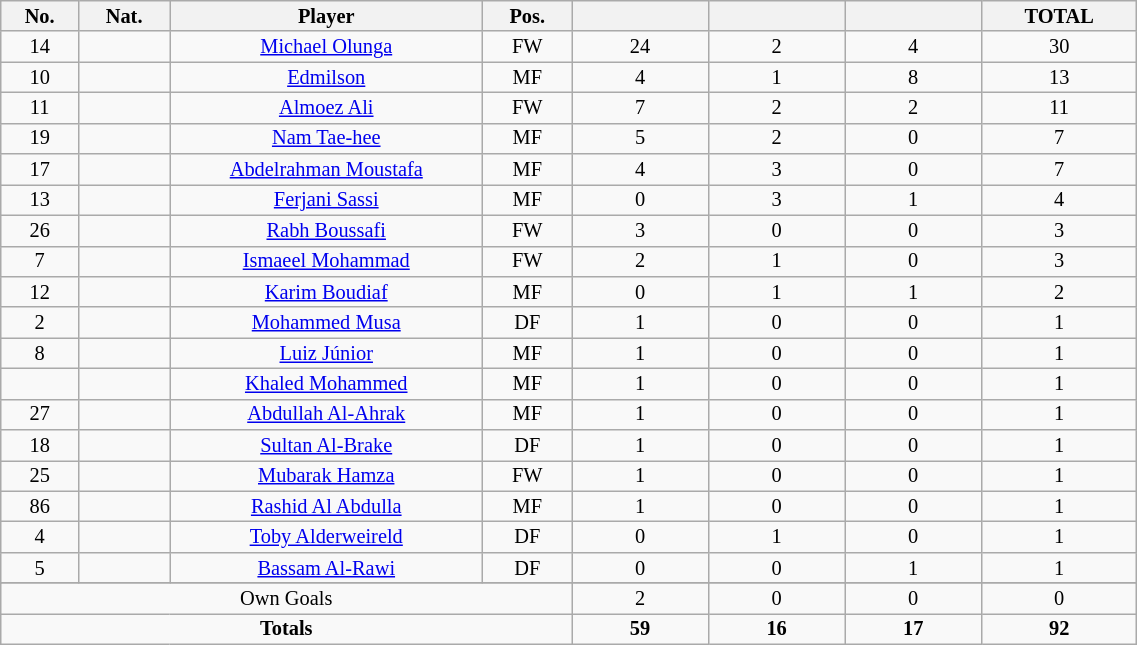<table class="wikitable sortable alternance"  style="font-size:85%; text-align:center; line-height:14px; width:60%;">
<tr>
<th width=10>No.</th>
<th width=10>Nat.</th>
<th width=100>Player</th>
<th width=10>Pos.</th>
<th width=40></th>
<th width=40></th>
<th width=40></th>
<th width=40>TOTAL</th>
</tr>
<tr>
<td>14</td>
<td></td>
<td><a href='#'>Michael Olunga</a></td>
<td>FW</td>
<td>24</td>
<td>2</td>
<td>4</td>
<td>30</td>
</tr>
<tr>
<td>10</td>
<td></td>
<td><a href='#'>Edmilson</a></td>
<td>MF</td>
<td>4</td>
<td>1</td>
<td>8</td>
<td>13</td>
</tr>
<tr>
<td>11</td>
<td></td>
<td><a href='#'>Almoez Ali</a></td>
<td>FW</td>
<td>7</td>
<td>2</td>
<td>2</td>
<td>11</td>
</tr>
<tr>
<td>19</td>
<td></td>
<td><a href='#'>Nam Tae-hee</a></td>
<td>MF</td>
<td>5</td>
<td>2</td>
<td>0</td>
<td>7</td>
</tr>
<tr>
<td>17</td>
<td></td>
<td><a href='#'>Abdelrahman Moustafa</a></td>
<td>MF</td>
<td>4</td>
<td>3</td>
<td>0</td>
<td>7</td>
</tr>
<tr>
<td>13</td>
<td></td>
<td><a href='#'>Ferjani Sassi</a></td>
<td>MF</td>
<td>0</td>
<td>3</td>
<td>1</td>
<td>4</td>
</tr>
<tr>
<td>26</td>
<td></td>
<td><a href='#'>Rabh Boussafi</a></td>
<td>FW</td>
<td>3</td>
<td>0</td>
<td>0</td>
<td>3</td>
</tr>
<tr>
<td>7</td>
<td></td>
<td><a href='#'>Ismaeel Mohammad</a></td>
<td>FW</td>
<td>2</td>
<td>1</td>
<td>0</td>
<td>3</td>
</tr>
<tr>
<td>12</td>
<td></td>
<td><a href='#'>Karim Boudiaf</a></td>
<td>MF</td>
<td>0</td>
<td>1</td>
<td>1</td>
<td>2</td>
</tr>
<tr>
<td>2</td>
<td></td>
<td><a href='#'>Mohammed Musa</a></td>
<td>DF</td>
<td>1</td>
<td>0</td>
<td>0</td>
<td>1</td>
</tr>
<tr>
<td>8</td>
<td></td>
<td><a href='#'>Luiz Júnior</a></td>
<td>MF</td>
<td>1</td>
<td>0</td>
<td>0</td>
<td>1</td>
</tr>
<tr>
<td></td>
<td></td>
<td><a href='#'>Khaled Mohammed</a></td>
<td>MF</td>
<td>1</td>
<td>0</td>
<td>0</td>
<td>1</td>
</tr>
<tr>
<td>27</td>
<td></td>
<td><a href='#'>Abdullah Al-Ahrak</a></td>
<td>MF</td>
<td>1</td>
<td>0</td>
<td>0</td>
<td>1</td>
</tr>
<tr>
<td>18</td>
<td></td>
<td><a href='#'>Sultan Al-Brake</a></td>
<td>DF</td>
<td>1</td>
<td>0</td>
<td>0</td>
<td>1</td>
</tr>
<tr>
<td>25</td>
<td></td>
<td><a href='#'>Mubarak Hamza</a></td>
<td>FW</td>
<td>1</td>
<td>0</td>
<td>0</td>
<td>1</td>
</tr>
<tr>
<td>86</td>
<td></td>
<td><a href='#'>Rashid Al Abdulla</a></td>
<td>MF</td>
<td>1</td>
<td>0</td>
<td>0</td>
<td>1</td>
</tr>
<tr>
<td>4</td>
<td></td>
<td><a href='#'>Toby Alderweireld</a></td>
<td>DF</td>
<td>0</td>
<td>1</td>
<td>0</td>
<td>1</td>
</tr>
<tr>
<td>5</td>
<td></td>
<td><a href='#'>Bassam Al-Rawi</a></td>
<td>DF</td>
<td>0</td>
<td>0</td>
<td>1</td>
<td>1</td>
</tr>
<tr>
</tr>
<tr class="sortbottom">
<td colspan="4">Own Goals</td>
<td>2</td>
<td>0</td>
<td>0</td>
<td>0</td>
</tr>
<tr class="sortbottom">
<td colspan="4"><strong>Totals</strong></td>
<td><strong>59</strong></td>
<td><strong>16</strong></td>
<td><strong>17</strong></td>
<td><strong>92</strong></td>
</tr>
</table>
